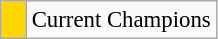<table class="wikitable" style="text-align:left; font-size:95%;">
<tr>
<td style="width:10px; background:gold"></td>
<td>Current Champions</td>
</tr>
</table>
